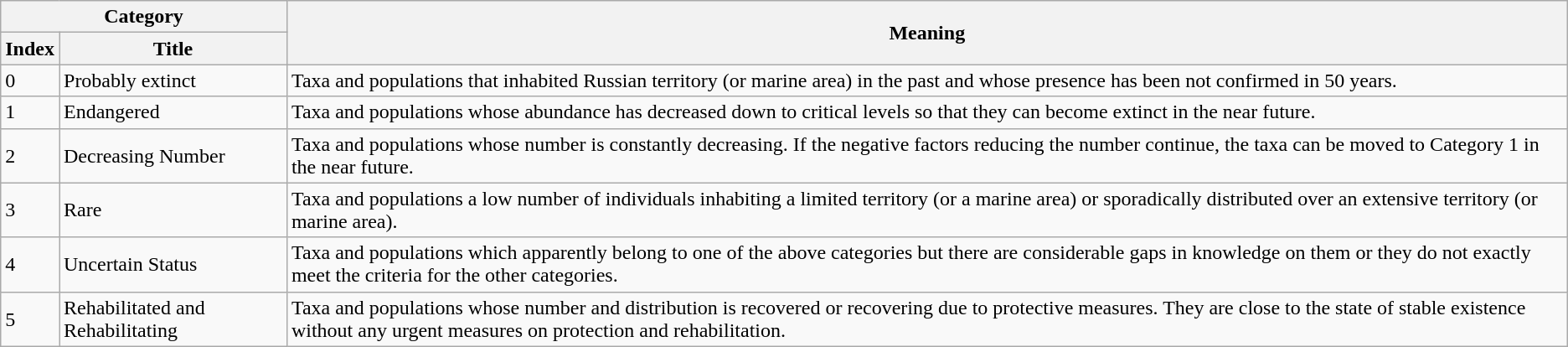<table class="wikitable">
<tr>
<th colspan=2>Category</th>
<th rowspan=2>Meaning</th>
</tr>
<tr>
<th>Index</th>
<th>Title</th>
</tr>
<tr>
<td>0</td>
<td>Probably extinct</td>
<td>Taxa and populations that inhabited Russian territory (or marine area) in the past and whose presence has been not confirmed in 50 years.</td>
</tr>
<tr>
<td>1</td>
<td>Endangered</td>
<td>Taxa and populations whose abundance has decreased down to critical levels so that they can become extinct in the near future.</td>
</tr>
<tr>
<td>2</td>
<td>Decreasing Number</td>
<td>Taxa and populations whose number is constantly decreasing. If the negative factors reducing the number continue, the taxa can be moved to Category 1 in the near future.</td>
</tr>
<tr>
<td>3</td>
<td>Rare</td>
<td>Taxa and populations a low number of individuals inhabiting a limited territory (or a marine  area)  or  sporadically  distributed  over  an  extensive  territory  (or  marine  area).</td>
</tr>
<tr>
<td>4</td>
<td>Uncertain  Status</td>
<td>Taxa and populations which apparently belong to one of the above categories but there are considerable gaps in knowledge on them or they do not exactly meet the criteria for the other categories.</td>
</tr>
<tr>
<td>5</td>
<td>Rehabilitated and Rehabilitating</td>
<td>Taxa and populations whose number and distribution is recovered or recovering due to protective measures. They are close to the state of stable existence without any urgent measures on protection and rehabilitation.</td>
</tr>
</table>
